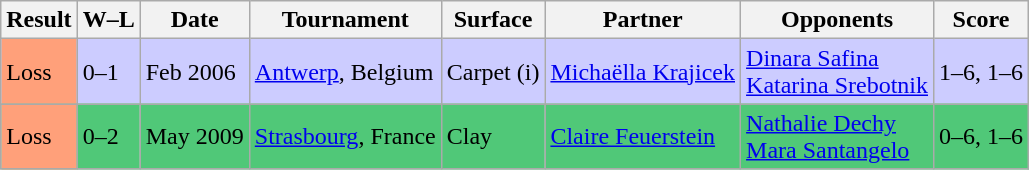<table class="sortable wikitable">
<tr>
<th>Result</th>
<th class="unsortable">W–L</th>
<th>Date</th>
<th>Tournament</th>
<th>Surface</th>
<th>Partner</th>
<th>Opponents</th>
<th class="unsortable">Score</th>
</tr>
<tr bgcolor=ccccff>
<td style="background:#ffa07a;">Loss</td>
<td>0–1</td>
<td>Feb 2006</td>
<td><a href='#'>Antwerp</a>, Belgium</td>
<td>Carpet (i)</td>
<td> <a href='#'>Michaëlla Krajicek</a></td>
<td> <a href='#'>Dinara Safina</a> <br>  <a href='#'>Katarina Srebotnik</a></td>
<td>1–6, 1–6</td>
</tr>
<tr bgcolor=50C878>
<td style="background:#ffa07a;">Loss</td>
<td>0–2</td>
<td>May 2009</td>
<td><a href='#'>Strasbourg</a>, France</td>
<td>Clay</td>
<td> <a href='#'>Claire Feuerstein</a></td>
<td> <a href='#'>Nathalie Dechy</a> <br>  <a href='#'>Mara Santangelo</a></td>
<td>0–6, 1–6</td>
</tr>
</table>
